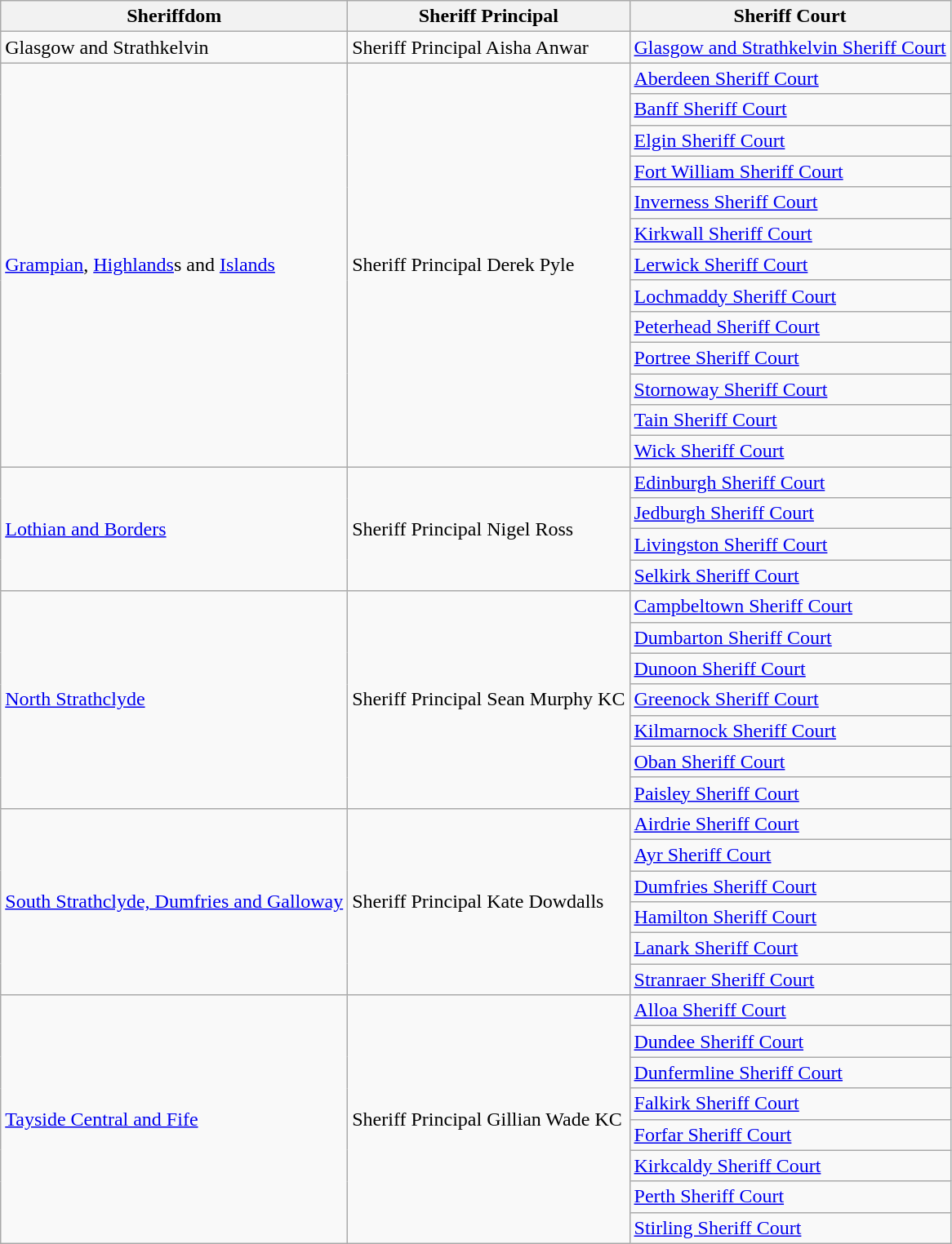<table class="wikitable">
<tr>
<th>Sheriffdom</th>
<th>Sheriff Principal</th>
<th>Sheriff Court</th>
</tr>
<tr>
<td>Glasgow and Strathkelvin</td>
<td>Sheriff Principal Aisha Anwar</td>
<td><a href='#'>Glasgow and Strathkelvin Sheriff Court</a></td>
</tr>
<tr>
<td rowspan=13><a href='#'>Grampian</a>, <a href='#'>Highlands</a>s and <a href='#'>Islands</a></td>
<td rowspan=13>Sheriff Principal Derek Pyle</td>
<td><a href='#'>Aberdeen Sheriff Court</a></td>
</tr>
<tr>
<td><a href='#'>Banff Sheriff Court</a></td>
</tr>
<tr>
<td><a href='#'>Elgin Sheriff Court</a></td>
</tr>
<tr>
<td><a href='#'>Fort William Sheriff Court</a></td>
</tr>
<tr>
<td><a href='#'>Inverness Sheriff Court</a></td>
</tr>
<tr>
<td><a href='#'>Kirkwall Sheriff Court</a></td>
</tr>
<tr>
<td><a href='#'>Lerwick Sheriff Court</a></td>
</tr>
<tr>
<td><a href='#'>Lochmaddy Sheriff Court</a></td>
</tr>
<tr>
<td><a href='#'>Peterhead Sheriff Court</a></td>
</tr>
<tr>
<td><a href='#'>Portree Sheriff Court</a></td>
</tr>
<tr>
<td><a href='#'>Stornoway Sheriff Court</a></td>
</tr>
<tr>
<td><a href='#'>Tain Sheriff Court</a></td>
</tr>
<tr>
<td><a href='#'>Wick Sheriff Court</a></td>
</tr>
<tr>
<td rowspan=4><a href='#'>Lothian and Borders</a></td>
<td rowspan=4>Sheriff Principal Nigel Ross</td>
<td><a href='#'>Edinburgh Sheriff Court</a></td>
</tr>
<tr>
<td><a href='#'>Jedburgh Sheriff Court</a></td>
</tr>
<tr>
<td><a href='#'>Livingston Sheriff Court</a></td>
</tr>
<tr>
<td><a href='#'>Selkirk Sheriff Court</a></td>
</tr>
<tr>
<td rowspan=7><a href='#'>North Strathclyde</a></td>
<td rowspan=7>Sheriff Principal Sean Murphy KC</td>
<td><a href='#'>Campbeltown Sheriff Court</a></td>
</tr>
<tr>
<td><a href='#'>Dumbarton Sheriff Court</a></td>
</tr>
<tr>
<td><a href='#'>Dunoon Sheriff Court</a></td>
</tr>
<tr>
<td><a href='#'>Greenock Sheriff Court</a></td>
</tr>
<tr>
<td><a href='#'>Kilmarnock Sheriff Court</a></td>
</tr>
<tr>
<td><a href='#'>Oban Sheriff Court</a></td>
</tr>
<tr>
<td><a href='#'>Paisley Sheriff Court</a></td>
</tr>
<tr>
<td rowspan=6><a href='#'>South Strathclyde, Dumfries and Galloway</a></td>
<td rowspan=6>Sheriff Principal Kate Dowdalls</td>
<td><a href='#'>Airdrie Sheriff Court</a></td>
</tr>
<tr>
<td><a href='#'>Ayr Sheriff Court</a></td>
</tr>
<tr>
<td><a href='#'>Dumfries Sheriff Court</a></td>
</tr>
<tr>
<td><a href='#'>Hamilton Sheriff Court</a></td>
</tr>
<tr>
<td><a href='#'>Lanark Sheriff Court</a></td>
</tr>
<tr>
<td><a href='#'>Stranraer Sheriff Court</a></td>
</tr>
<tr>
<td rowspan=8><a href='#'>Tayside Central and Fife</a></td>
<td rowspan=8>Sheriff Principal Gillian Wade KC</td>
<td><a href='#'>Alloa Sheriff Court</a></td>
</tr>
<tr>
<td><a href='#'>Dundee Sheriff Court</a></td>
</tr>
<tr>
<td><a href='#'>Dunfermline Sheriff Court</a></td>
</tr>
<tr>
<td><a href='#'>Falkirk Sheriff Court</a></td>
</tr>
<tr>
<td><a href='#'>Forfar Sheriff Court</a></td>
</tr>
<tr>
<td><a href='#'>Kirkcaldy Sheriff Court</a></td>
</tr>
<tr>
<td><a href='#'>Perth Sheriff Court</a></td>
</tr>
<tr>
<td><a href='#'>Stirling Sheriff Court</a></td>
</tr>
</table>
